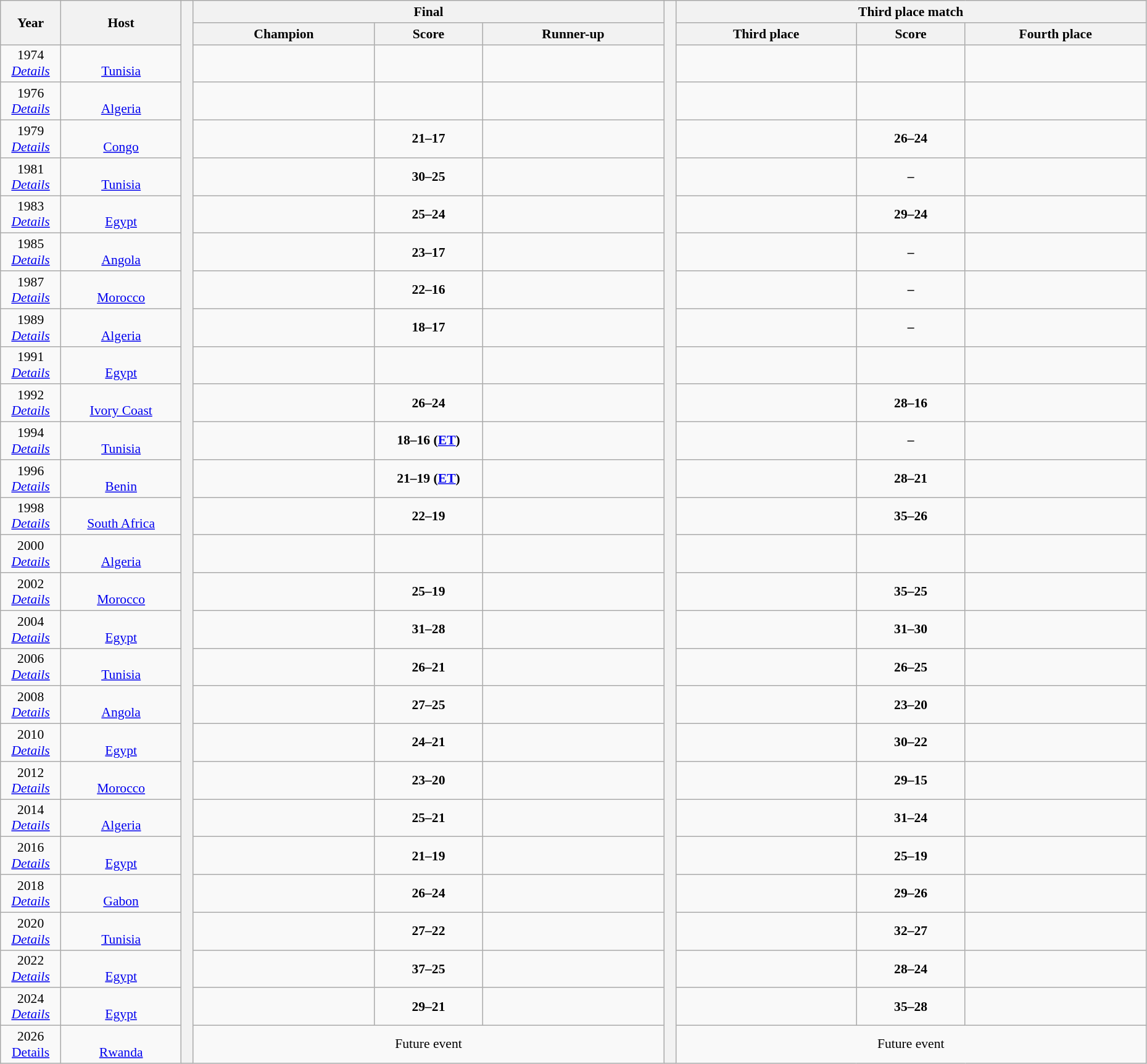<table class="wikitable" style="font-size:90%; width: 98%; text-align: center;">
<tr>
<th rowspan=2 width=5%>Year</th>
<th rowspan=2 width=10%>Host</th>
<th width=1% rowspan=29 bgcolor=ffffff></th>
<th colspan=3>Final</th>
<th width=1% rowspan=29 bgcolor=ffffff></th>
<th colspan=3>Third place match</th>
</tr>
<tr>
<th width=15%>Champion</th>
<th width=9%>Score</th>
<th width=15%>Runner-up</th>
<th width=15%>Third place</th>
<th width=9%>Score</th>
<th width=15%>Fourth place</th>
</tr>
<tr>
<td>1974<br><em><a href='#'>Details</a></em></td>
<td><br><a href='#'>Tunisia</a></td>
<td><strong></strong></td>
<td></td>
<td></td>
<td></td>
<td></td>
<td></td>
</tr>
<tr>
<td>1976<br><em><a href='#'>Details</a></em></td>
<td><br><a href='#'>Algeria</a></td>
<td><strong></strong></td>
<td></td>
<td></td>
<td></td>
<td></td>
<td></td>
</tr>
<tr>
<td>1979<br><em><a href='#'>Details</a></em></td>
<td><br><a href='#'>Congo</a></td>
<td><strong></strong></td>
<td><strong>21–17</strong></td>
<td></td>
<td></td>
<td><strong>26–24</strong></td>
<td></td>
</tr>
<tr>
<td>1981<br><em><a href='#'>Details</a></em></td>
<td><br><a href='#'>Tunisia</a></td>
<td><strong></strong></td>
<td><strong>30–25</strong></td>
<td></td>
<td></td>
<td><strong>–</strong></td>
<td></td>
</tr>
<tr>
<td>1983<br><em><a href='#'>Details</a></em></td>
<td><br><a href='#'>Egypt</a></td>
<td><strong></strong></td>
<td><strong>25–24</strong></td>
<td></td>
<td></td>
<td><strong>29–24</strong></td>
<td></td>
</tr>
<tr>
<td>1985<br><em><a href='#'>Details</a></em></td>
<td><br><a href='#'>Angola</a></td>
<td><strong></strong></td>
<td><strong>23–17</strong></td>
<td></td>
<td></td>
<td><strong>–</strong></td>
<td></td>
</tr>
<tr al>
<td>1987<br><em><a href='#'>Details</a></em></td>
<td><br><a href='#'>Morocco</a></td>
<td><strong></strong></td>
<td><strong>22–16</strong></td>
<td></td>
<td></td>
<td><strong>–</strong></td>
<td></td>
</tr>
<tr>
<td>1989<br><em><a href='#'>Details</a></em></td>
<td><br><a href='#'>Algeria</a></td>
<td><strong></strong></td>
<td><strong>18–17</strong></td>
<td></td>
<td></td>
<td><strong> – </strong></td>
<td></td>
</tr>
<tr>
<td>1991<br><em><a href='#'>Details</a></em></td>
<td><br><a href='#'>Egypt</a></td>
<td><strong></strong></td>
<td></td>
<td></td>
<td></td>
<td></td>
<td></td>
</tr>
<tr>
<td>1992<br><em><a href='#'>Details</a></em></td>
<td><br><a href='#'>Ivory Coast</a></td>
<td><strong></strong></td>
<td><strong>26–24</strong></td>
<td></td>
<td></td>
<td><strong>28–16</strong></td>
<td></td>
</tr>
<tr>
<td>1994<br><em><a href='#'>Details</a></em></td>
<td><br><a href='#'>Tunisia</a></td>
<td><strong></strong></td>
<td><strong>18–16 (<a href='#'>ET</a>)</strong></td>
<td></td>
<td></td>
<td><strong> – </strong></td>
<td></td>
</tr>
<tr>
<td>1996<br><em><a href='#'>Details</a></em></td>
<td><br><a href='#'>Benin</a></td>
<td><strong></strong></td>
<td><strong>21–19 (<a href='#'>ET</a>)</strong></td>
<td></td>
<td></td>
<td><strong>28–21</strong></td>
<td></td>
</tr>
<tr>
<td>1998<br><em><a href='#'>Details</a></em></td>
<td><br><a href='#'>South Africa</a></td>
<td><strong></strong></td>
<td><strong>22–19</strong></td>
<td></td>
<td></td>
<td><strong>35–26</strong></td>
<td></td>
</tr>
<tr>
<td>2000<br><em><a href='#'>Details</a></em></td>
<td><br><a href='#'>Algeria</a></td>
<td><strong></strong></td>
<td></td>
<td></td>
<td></td>
<td></td>
<td></td>
</tr>
<tr>
<td>2002<br><em><a href='#'>Details</a></em></td>
<td><br><a href='#'>Morocco</a></td>
<td><strong></strong></td>
<td><strong>25–19</strong></td>
<td></td>
<td></td>
<td><strong>35–25</strong></td>
<td></td>
</tr>
<tr>
<td>2004<br><em><a href='#'>Details</a></em></td>
<td><br><a href='#'>Egypt</a></td>
<td><strong></strong></td>
<td><strong>31–28</strong></td>
<td></td>
<td></td>
<td><strong>31–30</strong></td>
<td></td>
</tr>
<tr>
<td>2006<br><em><a href='#'>Details</a></em></td>
<td><br><a href='#'>Tunisia</a></td>
<td><strong></strong></td>
<td><strong>26–21</strong></td>
<td></td>
<td></td>
<td><strong>26–25</strong></td>
<td></td>
</tr>
<tr>
<td>2008<br><em><a href='#'>Details</a></em></td>
<td><br><a href='#'>Angola</a></td>
<td><strong></strong></td>
<td><strong>27–25</strong></td>
<td></td>
<td></td>
<td><strong>23–20</strong></td>
<td></td>
</tr>
<tr>
<td>2010<br><em><a href='#'>Details</a></em></td>
<td><br><a href='#'>Egypt</a></td>
<td><strong></strong></td>
<td><strong>24–21</strong></td>
<td></td>
<td></td>
<td><strong>30–22</strong></td>
<td></td>
</tr>
<tr>
<td>2012<br><em><a href='#'>Details</a></em></td>
<td><br><a href='#'>Morocco</a></td>
<td><strong></strong></td>
<td><strong>23–20</strong></td>
<td></td>
<td></td>
<td><strong>29–15</strong></td>
<td></td>
</tr>
<tr>
<td>2014<br><em><a href='#'>Details</a></em></td>
<td><br><a href='#'>Algeria</a></td>
<td><strong></strong></td>
<td><strong>25–21</strong></td>
<td></td>
<td></td>
<td><strong>31–24</strong></td>
<td></td>
</tr>
<tr>
<td>2016<br><em><a href='#'>Details</a></em></td>
<td><br><a href='#'>Egypt</a></td>
<td><strong></strong></td>
<td><strong>21–19</strong></td>
<td></td>
<td></td>
<td><strong>25–19</strong></td>
<td></td>
</tr>
<tr>
<td>2018<br><em><a href='#'>Details</a></em></td>
<td><br><a href='#'>Gabon</a></td>
<td><strong></strong></td>
<td><strong>26–24</strong></td>
<td></td>
<td></td>
<td><strong>29–26</strong></td>
<td></td>
</tr>
<tr>
<td>2020<br><em><a href='#'>Details</a></em></td>
<td><br><a href='#'>Tunisia</a></td>
<td><strong></strong></td>
<td><strong>27–22</strong></td>
<td></td>
<td></td>
<td><strong>32–27</strong></td>
<td></td>
</tr>
<tr>
<td>2022<br><em><a href='#'>Details</a></em></td>
<td><br><a href='#'>Egypt</a></td>
<td><strong></strong></td>
<td><strong>37–25</strong></td>
<td></td>
<td></td>
<td><strong>28–24</strong></td>
<td></td>
</tr>
<tr>
<td>2024<br><em><a href='#'>Details</a></em></td>
<td><br><a href='#'>Egypt</a></td>
<td><strong></strong></td>
<td><strong>29–21</strong></td>
<td><em></td>
<td></td>
<td><strong>35–28</strong></td>
<td></td>
</tr>
<tr>
<td>2026<br></em><a href='#'>Details</a><em></td>
<td><br><a href='#'>Rwanda</a></td>
<td colspan=3></em>Future event<em></td>
<td colspan=3></em>Future event<em></td>
</tr>
</table>
